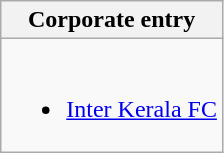<table class="wikitable">
<tr>
<th> <strong>Corporate entry</strong></th>
</tr>
<tr>
<td><br><ul><li><a href='#'>Inter Kerala FC</a></li></ul></td>
</tr>
</table>
